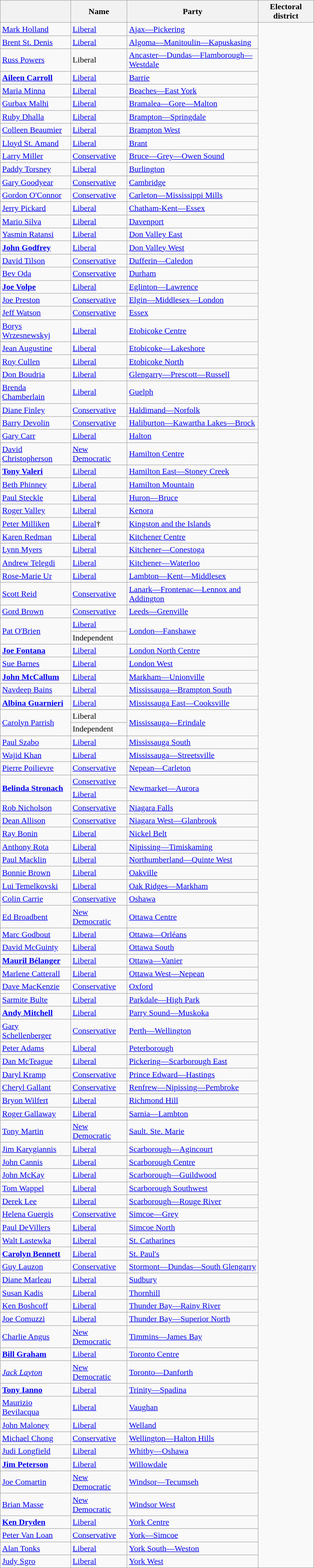<table class="wikitable" width="610">
<tr>
<th></th>
<th>Name</th>
<th>Party</th>
<th>Electoral district</th>
</tr>
<tr>
<td><a href='#'>Mark Holland</a></td>
<td><a href='#'>Liberal</a></td>
<td><a href='#'>Ajax—Pickering</a></td>
</tr>
<tr>
<td><a href='#'>Brent St. Denis</a></td>
<td><a href='#'>Liberal</a></td>
<td><a href='#'>Algoma—Manitoulin—Kapuskasing</a></td>
</tr>
<tr>
<td><a href='#'>Russ Powers</a></td>
<td>Liberal</td>
<td><a href='#'>Ancaster—Dundas—Flamborough—Westdale</a></td>
</tr>
<tr>
<td><strong><a href='#'>Aileen Carroll</a></strong></td>
<td><a href='#'>Liberal</a></td>
<td><a href='#'>Barrie</a></td>
</tr>
<tr>
<td><a href='#'>Maria Minna</a></td>
<td><a href='#'>Liberal</a></td>
<td><a href='#'>Beaches—East York</a></td>
</tr>
<tr>
<td><a href='#'>Gurbax Malhi</a></td>
<td><a href='#'>Liberal</a></td>
<td><a href='#'>Bramalea—Gore—Malton</a></td>
</tr>
<tr>
<td><a href='#'>Ruby Dhalla</a></td>
<td><a href='#'>Liberal</a></td>
<td><a href='#'>Brampton—Springdale</a></td>
</tr>
<tr>
<td><a href='#'>Colleen Beaumier</a></td>
<td><a href='#'>Liberal</a></td>
<td><a href='#'>Brampton West</a></td>
</tr>
<tr>
<td><a href='#'>Lloyd St. Amand</a></td>
<td><a href='#'>Liberal</a></td>
<td><a href='#'>Brant</a></td>
</tr>
<tr>
<td><a href='#'>Larry Miller</a></td>
<td><a href='#'>Conservative</a></td>
<td><a href='#'>Bruce—Grey—Owen Sound</a></td>
</tr>
<tr>
<td><a href='#'>Paddy Torsney</a></td>
<td><a href='#'>Liberal</a></td>
<td><a href='#'>Burlington</a></td>
</tr>
<tr>
<td><a href='#'>Gary Goodyear</a></td>
<td><a href='#'>Conservative</a></td>
<td><a href='#'>Cambridge</a></td>
</tr>
<tr>
<td><a href='#'>Gordon O'Connor</a></td>
<td><a href='#'>Conservative</a></td>
<td><a href='#'>Carleton—Mississippi Mills</a></td>
</tr>
<tr>
<td><a href='#'>Jerry Pickard</a></td>
<td><a href='#'>Liberal</a></td>
<td><a href='#'>Chatham-Kent—Essex</a></td>
</tr>
<tr>
<td><a href='#'>Mario Silva</a></td>
<td><a href='#'>Liberal</a></td>
<td><a href='#'>Davenport</a></td>
</tr>
<tr>
<td><a href='#'>Yasmin Ratansi</a></td>
<td><a href='#'>Liberal</a></td>
<td><a href='#'>Don Valley East</a></td>
</tr>
<tr>
<td><strong><a href='#'>John Godfrey</a></strong></td>
<td><a href='#'>Liberal</a></td>
<td><a href='#'>Don Valley West</a></td>
</tr>
<tr>
<td><a href='#'>David Tilson</a></td>
<td><a href='#'>Conservative</a></td>
<td><a href='#'>Dufferin—Caledon</a></td>
</tr>
<tr>
<td><a href='#'>Bev Oda</a></td>
<td><a href='#'>Conservative</a></td>
<td><a href='#'>Durham</a></td>
</tr>
<tr>
<td><strong><a href='#'>Joe Volpe</a></strong></td>
<td><a href='#'>Liberal</a></td>
<td><a href='#'>Eglinton—Lawrence</a></td>
</tr>
<tr>
<td><a href='#'>Joe Preston</a></td>
<td><a href='#'>Conservative</a></td>
<td><a href='#'>Elgin—Middlesex—London</a></td>
</tr>
<tr>
<td><a href='#'>Jeff Watson</a></td>
<td><a href='#'>Conservative</a></td>
<td><a href='#'>Essex</a></td>
</tr>
<tr>
<td><a href='#'>Borys Wrzesnewskyj</a></td>
<td><a href='#'>Liberal</a></td>
<td><a href='#'>Etobicoke Centre</a></td>
</tr>
<tr>
<td><a href='#'>Jean Augustine</a></td>
<td><a href='#'>Liberal</a></td>
<td><a href='#'>Etobicoke—Lakeshore</a></td>
</tr>
<tr>
<td><a href='#'>Roy Cullen</a></td>
<td><a href='#'>Liberal</a></td>
<td><a href='#'>Etobicoke North</a></td>
</tr>
<tr>
<td><a href='#'>Don Boudria</a></td>
<td><a href='#'>Liberal</a></td>
<td><a href='#'>Glengarry—Prescott—Russell</a></td>
</tr>
<tr>
<td><a href='#'>Brenda Chamberlain</a></td>
<td><a href='#'>Liberal</a></td>
<td><a href='#'>Guelph</a></td>
</tr>
<tr>
<td><a href='#'>Diane Finley</a></td>
<td><a href='#'>Conservative</a></td>
<td><a href='#'>Haldimand—Norfolk</a></td>
</tr>
<tr>
<td><a href='#'>Barry Devolin</a></td>
<td><a href='#'>Conservative</a></td>
<td><a href='#'>Haliburton—Kawartha Lakes—Brock</a></td>
</tr>
<tr>
<td><a href='#'>Gary Carr</a></td>
<td><a href='#'>Liberal</a></td>
<td><a href='#'>Halton</a></td>
</tr>
<tr>
<td><a href='#'>David Christopherson</a></td>
<td><a href='#'>New Democratic</a></td>
<td><a href='#'>Hamilton Centre</a></td>
</tr>
<tr>
<td><strong><a href='#'>Tony Valeri</a></strong></td>
<td><a href='#'>Liberal</a></td>
<td><a href='#'>Hamilton East—Stoney Creek</a></td>
</tr>
<tr>
<td><a href='#'>Beth Phinney</a></td>
<td><a href='#'>Liberal</a></td>
<td><a href='#'>Hamilton Mountain</a></td>
</tr>
<tr>
<td><a href='#'>Paul Steckle</a></td>
<td><a href='#'>Liberal</a></td>
<td><a href='#'>Huron—Bruce</a></td>
</tr>
<tr>
<td><a href='#'>Roger Valley</a></td>
<td><a href='#'>Liberal</a></td>
<td><a href='#'>Kenora</a></td>
</tr>
<tr>
<td><a href='#'>Peter Milliken</a></td>
<td><a href='#'>Liberal</a>†</td>
<td><a href='#'>Kingston and the Islands</a></td>
</tr>
<tr>
<td><a href='#'>Karen Redman</a></td>
<td><a href='#'>Liberal</a></td>
<td><a href='#'>Kitchener Centre</a></td>
</tr>
<tr>
<td><a href='#'>Lynn Myers</a></td>
<td><a href='#'>Liberal</a></td>
<td><a href='#'>Kitchener—Conestoga</a></td>
</tr>
<tr>
<td><a href='#'>Andrew Telegdi</a></td>
<td><a href='#'>Liberal</a></td>
<td><a href='#'>Kitchener—Waterloo</a></td>
</tr>
<tr>
<td><a href='#'>Rose-Marie Ur</a></td>
<td><a href='#'>Liberal</a></td>
<td><a href='#'>Lambton—Kent—Middlesex</a></td>
</tr>
<tr>
<td><a href='#'>Scott Reid</a></td>
<td><a href='#'>Conservative</a></td>
<td><a href='#'>Lanark—Frontenac—Lennox and Addington</a></td>
</tr>
<tr>
<td><a href='#'>Gord Brown</a></td>
<td><a href='#'>Conservative</a></td>
<td><a href='#'>Leeds—Grenville</a></td>
</tr>
<tr>
<td rowspan=2><a href='#'>Pat O'Brien</a></td>
<td><a href='#'>Liberal</a></td>
<td rowspan=2><a href='#'>London—Fanshawe</a></td>
</tr>
<tr>
<td>Independent</td>
</tr>
<tr>
<td><strong><a href='#'>Joe Fontana</a></strong></td>
<td><a href='#'>Liberal</a></td>
<td><a href='#'>London North Centre</a></td>
</tr>
<tr>
<td><a href='#'>Sue Barnes</a></td>
<td><a href='#'>Liberal</a></td>
<td><a href='#'>London West</a></td>
</tr>
<tr>
<td><strong><a href='#'>John McCallum</a></strong></td>
<td><a href='#'>Liberal</a></td>
<td><a href='#'>Markham—Unionville</a></td>
</tr>
<tr>
<td><a href='#'>Navdeep Bains</a></td>
<td><a href='#'>Liberal</a></td>
<td><a href='#'>Mississauga—Brampton South</a></td>
</tr>
<tr>
<td><strong><a href='#'>Albina Guarnieri</a></strong></td>
<td><a href='#'>Liberal</a></td>
<td><a href='#'>Mississauga East—Cooksville</a></td>
</tr>
<tr>
<td rowspan=2><a href='#'>Carolyn Parrish</a></td>
<td>Liberal</td>
<td rowspan=2><a href='#'>Mississauga—Erindale</a></td>
</tr>
<tr>
<td>Independent</td>
</tr>
<tr>
<td><a href='#'>Paul Szabo</a></td>
<td><a href='#'>Liberal</a></td>
<td><a href='#'>Mississauga South</a></td>
</tr>
<tr>
<td><a href='#'>Wajid Khan</a></td>
<td><a href='#'>Liberal</a></td>
<td><a href='#'>Mississauga—Streetsville</a></td>
</tr>
<tr>
<td><a href='#'>Pierre Poilievre</a></td>
<td><a href='#'>Conservative</a></td>
<td><a href='#'>Nepean—Carleton</a></td>
</tr>
<tr>
<td rowspan=2><strong><a href='#'>Belinda Stronach</a></strong></td>
<td><a href='#'>Conservative</a></td>
<td rowspan=2><a href='#'>Newmarket—Aurora</a></td>
</tr>
<tr>
<td><a href='#'>Liberal</a></td>
</tr>
<tr>
<td><a href='#'>Rob Nicholson</a></td>
<td><a href='#'>Conservative</a></td>
<td><a href='#'>Niagara Falls</a></td>
</tr>
<tr>
<td><a href='#'>Dean Allison</a></td>
<td><a href='#'>Conservative</a></td>
<td><a href='#'>Niagara West—Glanbrook</a></td>
</tr>
<tr>
<td><a href='#'>Ray Bonin</a></td>
<td><a href='#'>Liberal</a></td>
<td><a href='#'>Nickel Belt</a></td>
</tr>
<tr>
<td><a href='#'>Anthony Rota</a></td>
<td><a href='#'>Liberal</a></td>
<td><a href='#'>Nipissing—Timiskaming</a></td>
</tr>
<tr>
<td><a href='#'>Paul Macklin</a></td>
<td><a href='#'>Liberal</a></td>
<td><a href='#'>Northumberland—Quinte West</a></td>
</tr>
<tr>
<td><a href='#'>Bonnie Brown</a></td>
<td><a href='#'>Liberal</a></td>
<td><a href='#'>Oakville</a></td>
</tr>
<tr>
<td><a href='#'>Lui Temelkovski</a></td>
<td><a href='#'>Liberal</a></td>
<td><a href='#'>Oak Ridges—Markham</a></td>
</tr>
<tr>
<td><a href='#'>Colin Carrie</a></td>
<td><a href='#'>Conservative</a></td>
<td><a href='#'>Oshawa</a></td>
</tr>
<tr>
<td><a href='#'>Ed Broadbent</a></td>
<td><a href='#'>New Democratic</a></td>
<td><a href='#'>Ottawa Centre</a></td>
</tr>
<tr>
<td><a href='#'>Marc Godbout</a></td>
<td><a href='#'>Liberal</a></td>
<td><a href='#'>Ottawa—Orléans</a></td>
</tr>
<tr>
<td><a href='#'>David McGuinty</a></td>
<td><a href='#'>Liberal</a></td>
<td><a href='#'>Ottawa South</a></td>
</tr>
<tr>
<td><strong><a href='#'>Mauril Bélanger</a></strong></td>
<td><a href='#'>Liberal</a></td>
<td><a href='#'>Ottawa—Vanier</a></td>
</tr>
<tr>
<td><a href='#'>Marlene Catterall</a></td>
<td><a href='#'>Liberal</a></td>
<td><a href='#'>Ottawa West—Nepean</a></td>
</tr>
<tr>
<td><a href='#'>Dave MacKenzie</a></td>
<td><a href='#'>Conservative</a></td>
<td><a href='#'>Oxford</a></td>
</tr>
<tr>
<td><a href='#'>Sarmite Bulte</a></td>
<td><a href='#'>Liberal</a></td>
<td><a href='#'>Parkdale—High Park</a></td>
</tr>
<tr>
<td><strong><a href='#'>Andy Mitchell</a></strong></td>
<td><a href='#'>Liberal</a></td>
<td><a href='#'>Parry Sound—Muskoka</a></td>
</tr>
<tr>
<td><a href='#'>Gary Schellenberger</a></td>
<td><a href='#'>Conservative</a></td>
<td><a href='#'>Perth—Wellington</a></td>
</tr>
<tr>
<td><a href='#'>Peter Adams</a></td>
<td><a href='#'>Liberal</a></td>
<td><a href='#'>Peterborough</a></td>
</tr>
<tr>
<td><a href='#'>Dan McTeague</a></td>
<td><a href='#'>Liberal</a></td>
<td><a href='#'>Pickering—Scarborough East</a></td>
</tr>
<tr>
<td><a href='#'>Daryl Kramp</a></td>
<td><a href='#'>Conservative</a></td>
<td><a href='#'>Prince Edward—Hastings</a></td>
</tr>
<tr>
<td><a href='#'>Cheryl Gallant</a></td>
<td><a href='#'>Conservative</a></td>
<td><a href='#'>Renfrew—Nipissing—Pembroke</a></td>
</tr>
<tr>
<td><a href='#'>Bryon Wilfert</a></td>
<td><a href='#'>Liberal</a></td>
<td><a href='#'>Richmond Hill</a></td>
</tr>
<tr>
<td><a href='#'>Roger Gallaway</a></td>
<td><a href='#'>Liberal</a></td>
<td><a href='#'>Sarnia—Lambton</a></td>
</tr>
<tr>
<td><a href='#'>Tony Martin</a></td>
<td><a href='#'>New Democratic</a></td>
<td><a href='#'>Sault. Ste. Marie</a></td>
</tr>
<tr>
<td><a href='#'>Jim Karygiannis</a></td>
<td><a href='#'>Liberal</a></td>
<td><a href='#'>Scarborough—Agincourt</a></td>
</tr>
<tr>
<td><a href='#'>John Cannis</a></td>
<td><a href='#'>Liberal</a></td>
<td><a href='#'>Scarborough Centre</a></td>
</tr>
<tr>
<td><a href='#'>John McKay</a></td>
<td><a href='#'>Liberal</a></td>
<td><a href='#'>Scarborough—Guildwood</a></td>
</tr>
<tr>
<td><a href='#'>Tom Wappel</a></td>
<td><a href='#'>Liberal</a></td>
<td><a href='#'>Scarborough Southwest</a></td>
</tr>
<tr>
<td><a href='#'>Derek Lee</a></td>
<td><a href='#'>Liberal</a></td>
<td><a href='#'>Scarborough—Rouge River</a></td>
</tr>
<tr>
<td><a href='#'>Helena Guergis</a></td>
<td><a href='#'>Conservative</a></td>
<td><a href='#'>Simcoe—Grey</a></td>
</tr>
<tr>
<td><a href='#'>Paul DeVillers</a></td>
<td><a href='#'>Liberal</a></td>
<td><a href='#'>Simcoe North</a></td>
</tr>
<tr>
<td><a href='#'>Walt Lastewka</a></td>
<td><a href='#'>Liberal</a></td>
<td><a href='#'>St. Catharines</a></td>
</tr>
<tr>
<td><strong><a href='#'>Carolyn Bennett</a></strong></td>
<td><a href='#'>Liberal</a></td>
<td><a href='#'>St. Paul's</a></td>
</tr>
<tr>
<td><a href='#'>Guy Lauzon</a></td>
<td><a href='#'>Conservative</a></td>
<td><a href='#'>Stormont—Dundas—South Glengarry</a></td>
</tr>
<tr>
<td><a href='#'>Diane Marleau</a></td>
<td><a href='#'>Liberal</a></td>
<td><a href='#'>Sudbury</a></td>
</tr>
<tr>
<td><a href='#'>Susan Kadis</a></td>
<td><a href='#'>Liberal</a></td>
<td><a href='#'>Thornhill</a></td>
</tr>
<tr>
<td><a href='#'>Ken Boshcoff</a></td>
<td><a href='#'>Liberal</a></td>
<td><a href='#'>Thunder Bay—Rainy River</a></td>
</tr>
<tr>
<td><a href='#'>Joe Comuzzi</a></td>
<td><a href='#'>Liberal</a></td>
<td><a href='#'>Thunder Bay—Superior North</a></td>
</tr>
<tr>
<td><a href='#'>Charlie Angus</a></td>
<td><a href='#'>New Democratic</a></td>
<td><a href='#'>Timmins—James Bay</a></td>
</tr>
<tr>
<td><strong><a href='#'>Bill Graham</a></strong></td>
<td><a href='#'>Liberal</a></td>
<td><a href='#'>Toronto Centre</a></td>
</tr>
<tr>
<td><em><a href='#'>Jack Layton</a></em></td>
<td><a href='#'>New Democratic</a></td>
<td><a href='#'>Toronto—Danforth</a></td>
</tr>
<tr>
<td><strong><a href='#'>Tony Ianno</a></strong></td>
<td><a href='#'>Liberal</a></td>
<td><a href='#'>Trinity—Spadina</a></td>
</tr>
<tr>
<td><a href='#'>Maurizio Bevilacqua</a></td>
<td><a href='#'>Liberal</a></td>
<td><a href='#'>Vaughan</a></td>
</tr>
<tr>
<td><a href='#'>John Maloney</a></td>
<td><a href='#'>Liberal</a></td>
<td><a href='#'>Welland</a></td>
</tr>
<tr>
<td><a href='#'>Michael Chong</a></td>
<td><a href='#'>Conservative</a></td>
<td><a href='#'>Wellington—Halton Hills</a></td>
</tr>
<tr>
<td><a href='#'>Judi Longfield</a></td>
<td><a href='#'>Liberal</a></td>
<td><a href='#'>Whitby—Oshawa</a></td>
</tr>
<tr>
<td><strong><a href='#'>Jim Peterson</a></strong></td>
<td><a href='#'>Liberal</a></td>
<td><a href='#'>Willowdale</a></td>
</tr>
<tr>
<td><a href='#'>Joe Comartin</a></td>
<td><a href='#'>New Democratic</a></td>
<td><a href='#'>Windsor—Tecumseh</a></td>
</tr>
<tr>
<td><a href='#'>Brian Masse</a></td>
<td><a href='#'>New Democratic</a></td>
<td><a href='#'>Windsor West</a></td>
</tr>
<tr>
<td><strong><a href='#'>Ken Dryden</a></strong></td>
<td><a href='#'>Liberal</a></td>
<td><a href='#'>York Centre</a></td>
</tr>
<tr>
<td><a href='#'>Peter Van Loan</a></td>
<td><a href='#'>Conservative</a></td>
<td><a href='#'>York—Simcoe</a></td>
</tr>
<tr>
<td><a href='#'>Alan Tonks</a></td>
<td><a href='#'>Liberal</a></td>
<td><a href='#'>York South—Weston</a></td>
</tr>
<tr>
<td><a href='#'>Judy Sgro</a></td>
<td><a href='#'>Liberal</a></td>
<td><a href='#'>York West</a></td>
</tr>
</table>
